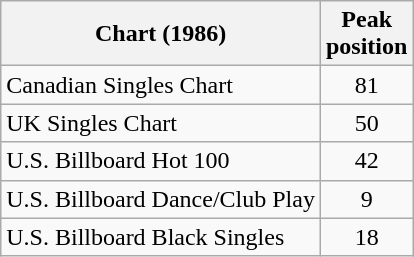<table class="wikitable sortable">
<tr>
<th>Chart (1986)</th>
<th>Peak<br>position</th>
</tr>
<tr>
<td align="left">Canadian Singles Chart</td>
<td style="text-align:center;">81</td>
</tr>
<tr>
<td align="left">UK Singles Chart</td>
<td style="text-align:center;">50</td>
</tr>
<tr>
<td align="left">U.S. Billboard Hot 100</td>
<td style="text-align:center;">42</td>
</tr>
<tr>
<td align="left">U.S. Billboard Dance/Club Play</td>
<td style="text-align:center;">9</td>
</tr>
<tr>
<td align="left">U.S. Billboard Black Singles</td>
<td style="text-align:center;">18</td>
</tr>
</table>
